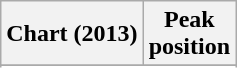<table class="wikitable sortable">
<tr>
<th align="left">Chart (2013)</th>
<th align="center">Peak<br>position</th>
</tr>
<tr>
</tr>
<tr>
</tr>
<tr>
</tr>
<tr>
</tr>
</table>
